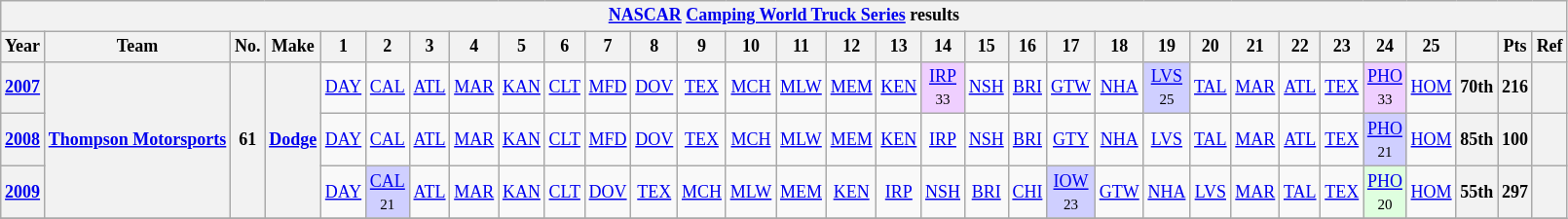<table class="wikitable" style="text-align:center; font-size:75%">
<tr>
<th colspan=45><a href='#'>NASCAR</a> <a href='#'>Camping World Truck Series</a> results</th>
</tr>
<tr>
<th>Year</th>
<th>Team</th>
<th>No.</th>
<th>Make</th>
<th>1</th>
<th>2</th>
<th>3</th>
<th>4</th>
<th>5</th>
<th>6</th>
<th>7</th>
<th>8</th>
<th>9</th>
<th>10</th>
<th>11</th>
<th>12</th>
<th>13</th>
<th>14</th>
<th>15</th>
<th>16</th>
<th>17</th>
<th>18</th>
<th>19</th>
<th>20</th>
<th>21</th>
<th>22</th>
<th>23</th>
<th>24</th>
<th>25</th>
<th></th>
<th>Pts</th>
<th>Ref</th>
</tr>
<tr>
<th><a href='#'>2007</a></th>
<th rowspan=3><a href='#'>Thompson Motorsports</a></th>
<th rowspan=3>61</th>
<th rowspan=3><a href='#'>Dodge</a></th>
<td><a href='#'>DAY</a></td>
<td><a href='#'>CAL</a></td>
<td><a href='#'>ATL</a></td>
<td><a href='#'>MAR</a></td>
<td><a href='#'>KAN</a></td>
<td><a href='#'>CLT</a></td>
<td><a href='#'>MFD</a></td>
<td><a href='#'>DOV</a></td>
<td><a href='#'>TEX</a></td>
<td><a href='#'>MCH</a></td>
<td><a href='#'>MLW</a></td>
<td><a href='#'>MEM</a></td>
<td><a href='#'>KEN</a></td>
<td style="background:#EFCFFF;"><a href='#'>IRP</a><br><small>33</small></td>
<td><a href='#'>NSH</a></td>
<td><a href='#'>BRI</a></td>
<td><a href='#'>GTW</a></td>
<td><a href='#'>NHA</a></td>
<td style="background:#CFCFFF;"><a href='#'>LVS</a><br><small>25</small></td>
<td><a href='#'>TAL</a></td>
<td><a href='#'>MAR</a></td>
<td><a href='#'>ATL</a></td>
<td><a href='#'>TEX</a></td>
<td style="background:#EFCFFF;"><a href='#'>PHO</a><br><small>33</small></td>
<td><a href='#'>HOM</a></td>
<th>70th</th>
<th>216</th>
<th></th>
</tr>
<tr>
<th><a href='#'>2008</a></th>
<td><a href='#'>DAY</a></td>
<td><a href='#'>CAL</a></td>
<td><a href='#'>ATL</a></td>
<td><a href='#'>MAR</a></td>
<td><a href='#'>KAN</a></td>
<td><a href='#'>CLT</a></td>
<td><a href='#'>MFD</a></td>
<td><a href='#'>DOV</a></td>
<td><a href='#'>TEX</a></td>
<td><a href='#'>MCH</a></td>
<td><a href='#'>MLW</a></td>
<td><a href='#'>MEM</a></td>
<td><a href='#'>KEN</a></td>
<td><a href='#'>IRP</a></td>
<td><a href='#'>NSH</a></td>
<td><a href='#'>BRI</a></td>
<td><a href='#'>GTY</a></td>
<td><a href='#'>NHA</a></td>
<td><a href='#'>LVS</a></td>
<td><a href='#'>TAL</a></td>
<td><a href='#'>MAR</a></td>
<td><a href='#'>ATL</a></td>
<td><a href='#'>TEX</a></td>
<td style="background:#CFCFFF;"><a href='#'>PHO</a><br><small>21</small></td>
<td><a href='#'>HOM</a></td>
<th>85th</th>
<th>100</th>
<th></th>
</tr>
<tr>
<th><a href='#'>2009</a></th>
<td><a href='#'>DAY</a></td>
<td style="background:#CFCFFF;"><a href='#'>CAL</a><br><small>21</small></td>
<td><a href='#'>ATL</a></td>
<td><a href='#'>MAR</a></td>
<td><a href='#'>KAN</a></td>
<td><a href='#'>CLT</a></td>
<td><a href='#'>DOV</a></td>
<td><a href='#'>TEX</a></td>
<td><a href='#'>MCH</a></td>
<td><a href='#'>MLW</a></td>
<td><a href='#'>MEM</a></td>
<td><a href='#'>KEN</a></td>
<td><a href='#'>IRP</a></td>
<td><a href='#'>NSH</a></td>
<td><a href='#'>BRI</a></td>
<td><a href='#'>CHI</a></td>
<td style="background:#CFCFFF;"><a href='#'>IOW</a><br><small>23</small></td>
<td><a href='#'>GTW</a></td>
<td><a href='#'>NHA</a></td>
<td><a href='#'>LVS</a></td>
<td><a href='#'>MAR</a></td>
<td><a href='#'>TAL</a></td>
<td><a href='#'>TEX</a></td>
<td style="background:#DFFFDF;"><a href='#'>PHO</a><br><small>20</small></td>
<td><a href='#'>HOM</a></td>
<th>55th</th>
<th>297</th>
<th></th>
</tr>
<tr>
</tr>
</table>
